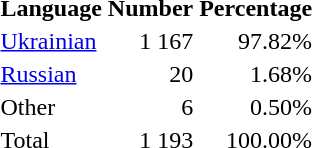<table class="standard">
<tr>
<th>Language</th>
<th>Number</th>
<th>Percentage</th>
</tr>
<tr>
<td><a href='#'>Ukrainian</a></td>
<td align="right">1 167</td>
<td align="right">97.82%</td>
</tr>
<tr>
<td><a href='#'>Russian</a></td>
<td align="right">20</td>
<td align="right">1.68%</td>
</tr>
<tr>
<td>Other</td>
<td align="right">6</td>
<td align="right">0.50%</td>
</tr>
<tr>
<td>Total</td>
<td align="right">1 193</td>
<td align="right">100.00%</td>
</tr>
</table>
